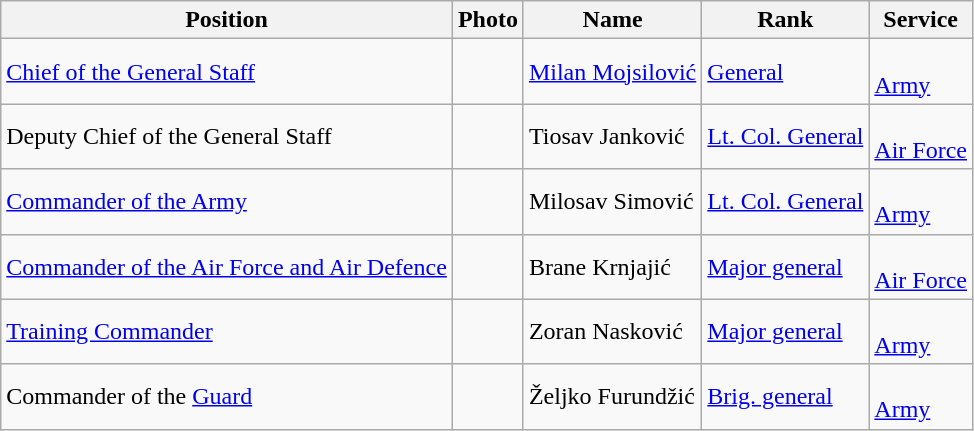<table class="wikitable">
<tr>
<th>Position</th>
<th>Photo</th>
<th>Name</th>
<th>Rank</th>
<th>Service</th>
</tr>
<tr>
<td><a href='#'>Chief of the General Staff</a></td>
<td></td>
<td><a href='#'>Milan Mojsilović</a></td>
<td><a href='#'>General</a></td>
<td><br><a href='#'>Army</a></td>
</tr>
<tr>
<td>Deputy Chief of the General Staff</td>
<td></td>
<td>Tiosav Janković</td>
<td><a href='#'>Lt. Col. General</a></td>
<td><br><a href='#'>Air Force</a></td>
</tr>
<tr>
<td><a href='#'>Commander of the Army</a></td>
<td></td>
<td>Milosav Simović</td>
<td><a href='#'>Lt. Col. General</a></td>
<td><br><a href='#'>Army</a></td>
</tr>
<tr>
<td><a href='#'>Commander of the Air Force and Air Defence</a></td>
<td></td>
<td>Brane Krnjajić</td>
<td><a href='#'>Major general</a></td>
<td><br><a href='#'>Air Force</a></td>
</tr>
<tr>
<td><a href='#'>Training Commander</a></td>
<td></td>
<td>Zoran Nasković</td>
<td><a href='#'>Major general</a></td>
<td><br><a href='#'>Army</a></td>
</tr>
<tr>
<td>Commander of the <a href='#'>Guard</a></td>
<td></td>
<td>Željko Furundžić</td>
<td><a href='#'>Brig. general</a></td>
<td><br><a href='#'>Army</a></td>
</tr>
</table>
